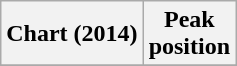<table class="wikitable plainrowheaders">
<tr>
<th scope="col">Chart (2014)</th>
<th scope="col">Peak<br>position</th>
</tr>
<tr>
</tr>
</table>
